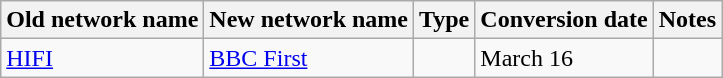<table class="wikitable">
<tr>
<th>Old network name</th>
<th>New network name</th>
<th>Type</th>
<th>Conversion date</th>
<th>Notes</th>
</tr>
<tr>
<td><a href='#'>HIFI</a></td>
<td><a href='#'>BBC First</a></td>
<td></td>
<td>March 16</td>
<td></td>
</tr>
</table>
